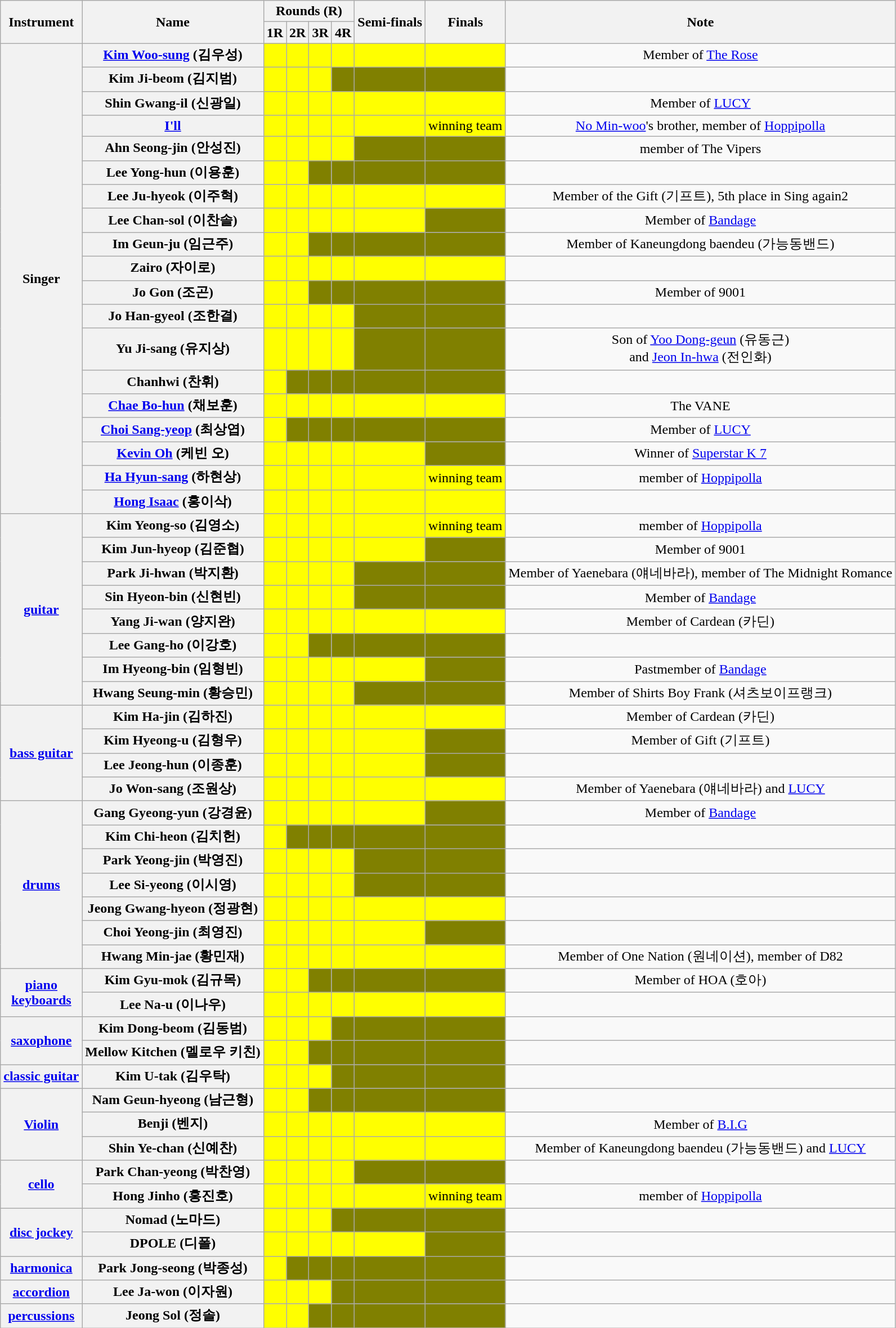<table class="wikitable plainrowheaders sortable" style=text-align:center;>
<tr>
<th rowspan=2>Instrument</th>
<th rowspan=2>Name</th>
<th rowspan=1 colspan=4>Rounds (R)</th>
<th rowspan=2 colspan=1>Semi-finals</th>
<th rowspan=2 colspan=1>Finals</th>
<th rowspan=2>Note</th>
</tr>
<tr>
<th rowspan=1>1R</th>
<th rowspan=1>2R</th>
<th rowspan=1>3R</th>
<th rowspan=1>4R</th>
</tr>
<tr>
<th rowspan=19>Singer</th>
<th><a href='#'>Kim Woo-sung</a> (김우성)</th>
<td style="background:#FFFF00;"></td>
<td style="background:#FFFF00;"></td>
<td style="background:#FFFF00;"></td>
<td style="background:#FFFF00;"></td>
<td style="background:#FFFF00;"></td>
<td style="background:#FFFF00;"></td>
<td>Member of <a href='#'>The Rose</a></td>
</tr>
<tr align="center">
<th>Kim Ji-beom (김지범)</th>
<td style="background:#FFFF00;"></td>
<td style="background:#FFFF00;"></td>
<td style="background:#FFFF00;"></td>
<td style="background:#808000;"></td>
<td style="background:#808000;"></td>
<td style="background:#808000;"></td>
<td></td>
</tr>
<tr>
<th>Shin Gwang-il (신광일)</th>
<td style="background:#FFFF00;"></td>
<td style="background:#FFFF00;"></td>
<td style="background:#FFFF00;"></td>
<td style="background:#FFFF00;"></td>
<td style="background:#FFFF00;"></td>
<td style="background:#FFFF00;"></td>
<td>Member of <a href='#'>LUCY</a></td>
</tr>
<tr>
<th><a href='#'>I'll</a></th>
<td style="background:#FFFF00;"></td>
<td style="background:#FFFF00;"></td>
<td style="background:#FFFF00;"></td>
<td style="background:#FFFF00;"></td>
<td style="background:#FFFF00;"></td>
<td style="background:#FFFF00;">winning team</td>
<td><a href='#'>No Min-woo</a>'s brother, member of <a href='#'>Hoppipolla</a></td>
</tr>
<tr>
<th>Ahn Seong-jin (안성진)</th>
<td style="background:#FFFF00;"></td>
<td style="background:#FFFF00;"></td>
<td style="background:#FFFF00;"></td>
<td style="background:#FFFF00;"></td>
<td style="background:#808000;"></td>
<td style="background:#808000;"></td>
<td>member of The Vipers</td>
</tr>
<tr>
<th>Lee Yong-hun (이용훈)</th>
<td style="background:#FFFF00;"></td>
<td style="background:#FFFF00;"></td>
<td style="background:#808000;"></td>
<td style="background:#808000;"></td>
<td style="background:#808000;"></td>
<td style="background:#808000;"></td>
<td></td>
</tr>
<tr>
<th>Lee Ju-hyeok (이주혁)</th>
<td style="background:#FFFF00;"></td>
<td style="background:#FFFF00;"></td>
<td style="background:#FFFF00;"></td>
<td style="background:#FFFF00;"></td>
<td style="background:#FFFF00;"></td>
<td style="background:#FFFF00;"></td>
<td>Member of the Gift (기프트), 5th place in Sing again2</td>
</tr>
<tr>
<th>Lee Chan-sol (이찬솔)</th>
<td style="background:#FFFF00;"></td>
<td style="background:#FFFF00;"></td>
<td style="background:#FFFF00;"></td>
<td style="background:#FFFF00;"></td>
<td style="background:#FFFF00;"></td>
<td style="background:#808000;"></td>
<td>Member of <a href='#'>Bandage</a></td>
</tr>
<tr>
<th>Im Geun-ju (임근주)</th>
<td style="background:#FFFF00;"></td>
<td style="background:#FFFF00;"></td>
<td style="background:#808000;"></td>
<td style="background:#808000;"></td>
<td style="background:#808000;"></td>
<td style="background:#808000;"></td>
<td>Member of Kaneungdong baendeu (가능동밴드)</td>
</tr>
<tr>
<th>Zairo (자이로)</th>
<td style="background:#FFFF00;"></td>
<td style="background:#FFFF00;"></td>
<td style="background:#FFFF00;"></td>
<td style="background:#FFFF00;"></td>
<td style="background:#FFFF00;"></td>
<td style="background:#FFFF00;"></td>
<td></td>
</tr>
<tr>
<th>Jo Gon (조곤)</th>
<td style="background:#FFFF00;"></td>
<td style="background:#FFFF00;"></td>
<td style="background:#808000;"></td>
<td style="background:#808000;"></td>
<td style="background:#808000;"></td>
<td style="background:#808000;"></td>
<td>Member of 9001</td>
</tr>
<tr>
<th>Jo Han-gyeol (조한결)</th>
<td style="background:#FFFF00;"></td>
<td style="background:#FFFF00;"></td>
<td style="background:#FFFF00;"></td>
<td style="background:#FFFF00;"></td>
<td style="background:#808000;"></td>
<td style="background:#808000;"></td>
<td></td>
</tr>
<tr align="center">
<th>Yu Ji-sang (유지상)</th>
<td style="background:#FFFF00;"></td>
<td style="background:#FFFF00;"></td>
<td style="background:#FFFF00;"></td>
<td style="background:#FFFF00;"></td>
<td style="background:#808000;"></td>
<td style="background:#808000;"></td>
<td>Son of <a href='#'>Yoo Dong-geun</a> (유동근)<br> and <a href='#'>Jeon In-hwa</a> (전인화)</td>
</tr>
<tr>
<th>Chanhwi (찬휘)</th>
<td style="background:#FFFF00;"></td>
<td style="background:#808000;"></td>
<td style="background:#808000;"></td>
<td style="background:#808000;"></td>
<td style="background:#808000;"></td>
<td style="background:#808000;"></td>
<td></td>
</tr>
<tr>
<th><a href='#'>Chae Bo-hun</a> (채보훈)</th>
<td style="background:#FFFF00;"></td>
<td style="background:#FFFF00;"></td>
<td style="background:#FFFF00;"></td>
<td style="background:#FFFF00;"></td>
<td style="background:#FFFF00;"></td>
<td style="background:#FFFF00;"></td>
<td>The VANE</td>
</tr>
<tr>
<th><a href='#'>Choi Sang-yeop</a> (최상엽)</th>
<td style="background:#FFFF00;"></td>
<td style="background:#808000;"></td>
<td style="background:#808000;"></td>
<td style="background:#808000;"></td>
<td style="background:#808000;"></td>
<td style="background:#808000;"></td>
<td>Member of <a href='#'>LUCY</a></td>
</tr>
<tr align="center">
<th><a href='#'>Kevin Oh</a> (케빈 오)</th>
<td style="background:#FFFF00;"></td>
<td style="background:#FFFF00;"></td>
<td style="background:#FFFF00;"></td>
<td style="background:#FFFF00;"></td>
<td style="background:#FFFF00;"></td>
<td style="background:#808000;"></td>
<td>Winner of <a href='#'>Superstar K 7</a></td>
</tr>
<tr align="center">
<th><a href='#'>Ha Hyun-sang</a> (하현상)</th>
<td style="background:#FFFF00;"></td>
<td style="background:#FFFF00;"></td>
<td style="background:#FFFF00;"></td>
<td style="background:#FFFF00;"></td>
<td style="background:#FFFF00;"></td>
<td style="background:#FFFF00;">winning team</td>
<td>member of <a href='#'>Hoppipolla</a></td>
</tr>
<tr>
<th><a href='#'>Hong Isaac</a> (홍이삭)</th>
<td style="background:#FFFF00;"></td>
<td style="background:#FFFF00;"></td>
<td style="background:#FFFF00;"></td>
<td style="background:#FFFF00;"></td>
<td style="background:#FFFF00;"></td>
<td style="background:#FFFF00;"></td>
<td></td>
</tr>
<tr>
<th rowspan=8><a href='#'>guitar</a></th>
<th>Kim Yeong-so (김영소)</th>
<td style="background:#FFFF00;"></td>
<td style="background:#FFFF00;"></td>
<td style="background:#FFFF00;"></td>
<td style="background:#FFFF00;"></td>
<td style="background:#FFFF00;"></td>
<td style="background:#FFFF00;">winning team</td>
<td>member of <a href='#'>Hoppipolla</a></td>
</tr>
<tr>
<th>Kim Jun-hyeop (김준협)</th>
<td style="background:#FFFF00;"></td>
<td style="background:#FFFF00;"></td>
<td style="background:#FFFF00;"></td>
<td style="background:#FFFF00;"></td>
<td style="background:#FFFF00;"></td>
<td style="background:#808000;"></td>
<td>Member of 9001</td>
</tr>
<tr>
<th>Park Ji-hwan (박지환)</th>
<td style="background:#FFFF00;"></td>
<td style="background:#FFFF00;"></td>
<td style="background:#FFFF00;"></td>
<td style="background:#FFFF00;"></td>
<td style="background:#808000;"></td>
<td style="background:#808000;"></td>
<td>Member of Yaenebara (얘네바라), member of The Midnight Romance</td>
</tr>
<tr>
<th>Sin Hyeon-bin (신현빈)</th>
<td style="background:#FFFF00;"></td>
<td style="background:#FFFF00;"></td>
<td style="background:#FFFF00;"></td>
<td style="background:#FFFF00;"></td>
<td style="background:#808000;"></td>
<td style="background:#808000;"></td>
<td>Member of <a href='#'>Bandage</a></td>
</tr>
<tr>
<th>Yang Ji-wan (양지완)</th>
<td style="background:#FFFF00;"></td>
<td style="background:#FFFF00;"></td>
<td style="background:#FFFF00;"></td>
<td style="background:#FFFF00;"></td>
<td style="background:#FFFF00;"></td>
<td style="background:#FFFF00;"></td>
<td>Member of Cardean (카딘)</td>
</tr>
<tr>
<th>Lee Gang-ho (이강호)</th>
<td style="background:#FFFF00;"></td>
<td style="background:#FFFF00;"></td>
<td style="background:#808000;"></td>
<td style="background:#808000;"></td>
<td style="background:#808000;"></td>
<td style="background:#808000;"></td>
<td></td>
</tr>
<tr>
<th>Im Hyeong-bin (임형빈)</th>
<td style="background:#FFFF00;"></td>
<td style="background:#FFFF00;"></td>
<td style="background:#FFFF00;"></td>
<td style="background:#FFFF00;"></td>
<td style="background:#FFFF00;"></td>
<td style="background:#808000;"></td>
<td>Pastmember of <a href='#'>Bandage</a></td>
</tr>
<tr>
<th>Hwang Seung-min (황승민)</th>
<td style="background:#FFFF00;"></td>
<td style="background:#FFFF00;"></td>
<td style="background:#FFFF00;"></td>
<td style="background:#FFFF00;"></td>
<td style="background:#808000;"></td>
<td style="background:#808000;"></td>
<td>Member of Shirts Boy Frank (셔츠보이프랭크)</td>
</tr>
<tr>
<th rowspan=4><a href='#'>bass guitar</a></th>
<th>Kim Ha-jin (김하진)</th>
<td style="background:#FFFF00;"></td>
<td style="background:#FFFF00;"></td>
<td style="background:#FFFF00;"></td>
<td style="background:#FFFF00;"></td>
<td style="background:#FFFF00;"></td>
<td style="background:#FFFF00;"></td>
<td>Member of Cardean (카딘)</td>
</tr>
<tr>
<th>Kim Hyeong-u (김형우)</th>
<td style="background:#FFFF00;"></td>
<td style="background:#FFFF00;"></td>
<td style="background:#FFFF00;"></td>
<td style="background:#FFFF00;"></td>
<td style="background:#FFFF00;"></td>
<td style="background:#808000;"></td>
<td>Member of Gift (기프트)</td>
</tr>
<tr>
<th>Lee Jeong-hun (이종훈)</th>
<td style="background:#FFFF00;"></td>
<td style="background:#FFFF00;"></td>
<td style="background:#FFFF00;"></td>
<td style="background:#FFFF00;"></td>
<td style="background:#FFFF00;"></td>
<td style="background:#808000;"></td>
<td></td>
</tr>
<tr>
<th>Jo Won-sang (조원상)</th>
<td style="background:#FFFF00;"></td>
<td style="background:#FFFF00;"></td>
<td style="background:#FFFF00;"></td>
<td style="background:#FFFF00;"></td>
<td style="background:#FFFF00;"></td>
<td style="background:#FFFF00;"></td>
<td>Member of Yaenebara (얘네바라) and <a href='#'>LUCY</a></td>
</tr>
<tr>
<th rowspan="7"><a href='#'>drums</a></th>
<th>Gang Gyeong-yun (강경윤)</th>
<td style="background:#FFFF00;"></td>
<td style="background:#FFFF00;"></td>
<td style="background:#FFFF00;"></td>
<td style="background:#FFFF00;"></td>
<td style="background:#FFFF00;"></td>
<td style="background:#808000;"></td>
<td>Member of <a href='#'>Bandage</a></td>
</tr>
<tr>
<th>Kim Chi-heon (김치헌)</th>
<td style="background:#FFFF00;"></td>
<td style="background:#808000;"></td>
<td style="background:#808000;"></td>
<td style="background:#808000;"></td>
<td style="background:#808000;"></td>
<td style="background:#808000;"></td>
<td></td>
</tr>
<tr>
<th>Park Yeong-jin (박영진)</th>
<td style="background:#FFFF00;"></td>
<td style="background:#FFFF00;"></td>
<td style="background:#FFFF00;"></td>
<td style="background:#FFFF00;"></td>
<td style="background:#808000;"></td>
<td style="background:#808000;"></td>
<td></td>
</tr>
<tr>
<th>Lee Si-yeong (이시영)</th>
<td style="background:#FFFF00;"></td>
<td style="background:#FFFF00;"></td>
<td style="background:#FFFF00;"></td>
<td style="background:#FFFF00;"></td>
<td style="background:#808000;"></td>
<td style="background:#808000;"></td>
<td></td>
</tr>
<tr>
<th>Jeong Gwang-hyeon (정광현)</th>
<td style="background:#FFFF00;"></td>
<td style="background:#FFFF00;"></td>
<td style="background:#FFFF00;"></td>
<td style="background:#FFFF00;"></td>
<td style="background:#FFFF00;"></td>
<td style="background:#FFFF00;"></td>
<td></td>
</tr>
<tr>
<th>Choi Yeong-jin (최영진)</th>
<td style="background:#FFFF00;"></td>
<td style="background:#FFFF00;"></td>
<td style="background:#FFFF00;"></td>
<td style="background:#FFFF00;"></td>
<td style="background:#FFFF00;"></td>
<td style="background:#808000;"></td>
<td></td>
</tr>
<tr>
<th>Hwang Min-jae (황민재)</th>
<td style="background:#FFFF00;"></td>
<td style="background:#FFFF00;"></td>
<td style="background:#FFFF00;"></td>
<td style="background:#FFFF00;"></td>
<td style="background:#FFFF00;"></td>
<td style="background:#FFFF00;"></td>
<td>Member of One Nation (원네이션), member of D82</td>
</tr>
<tr>
<th rowspan=2><a href='#'>piano</a><br><a href='#'>keyboards</a></th>
<th>Kim Gyu-mok (김규목)</th>
<td style="background:#FFFF00;"></td>
<td style="background:#FFFF00;"></td>
<td style="background:#808000;"></td>
<td style="background:#808000;"></td>
<td style="background:#808000;"></td>
<td style="background:#808000;"></td>
<td>Member of HOA (호아)</td>
</tr>
<tr>
<th>Lee Na-u (이나우)</th>
<td style="background:#FFFF00;"></td>
<td style="background:#FFFF00;"></td>
<td style="background:#FFFF00;"></td>
<td style="background:#FFFF00;"></td>
<td style="background:#FFFF00;"></td>
<td style="background:#FFFF00;"></td>
<td></td>
</tr>
<tr>
<th rowspan=2><a href='#'>saxophone</a></th>
<th>Kim Dong-beom (김동범)</th>
<td style="background:#FFFF00;"></td>
<td style="background:#FFFF00;"></td>
<td style="background:#FFFF00;"></td>
<td style="background:#808000;"></td>
<td style="background:#808000;"></td>
<td style="background:#808000;"></td>
<td></td>
</tr>
<tr>
<th>Mellow Kitchen (멜로우 키친)</th>
<td style="background:#FFFF00;"></td>
<td style="background:#FFFF00;"></td>
<td style="background:#808000;"></td>
<td style="background:#808000;"></td>
<td style="background:#808000;"></td>
<td style="background:#808000;"></td>
<td></td>
</tr>
<tr>
<th rowspan=1><a href='#'>classic guitar</a></th>
<th>Kim U-tak (김우탁)</th>
<td style="background:#FFFF00;"></td>
<td style="background:#FFFF00;"></td>
<td style="background:#FFFF00;"></td>
<td style="background:#808000;"></td>
<td style="background:#808000;"></td>
<td style="background:#808000;"></td>
<td></td>
</tr>
<tr>
<th rowspan=3><a href='#'>Violin</a></th>
<th>Nam Geun-hyeong (남근형)</th>
<td style="background:#FFFF00;"></td>
<td style="background:#FFFF00;"></td>
<td style="background:#808000;"></td>
<td style="background:#808000;"></td>
<td style="background:#808000;"></td>
<td style="background:#808000;"></td>
<td></td>
</tr>
<tr>
<th>Benji (벤지)</th>
<td style="background:#FFFF00;"></td>
<td style="background:#FFFF00;"></td>
<td style="background:#FFFF00;"></td>
<td style="background:#FFFF00;"></td>
<td style="background:#FFFF00;"></td>
<td style="background:#FFFF00;"></td>
<td>Member of <a href='#'>B.I.G</a></td>
</tr>
<tr>
<th>Shin Ye-chan (신예찬)</th>
<td style="background:#FFFF00;"></td>
<td style="background:#FFFF00;"></td>
<td style="background:#FFFF00;"></td>
<td style="background:#FFFF00;"></td>
<td style="background:#FFFF00;"></td>
<td style="background:#FFFF00;"></td>
<td>Member of Kaneungdong baendeu (가능동밴드) and <a href='#'>LUCY</a></td>
</tr>
<tr>
<th rowspan=2><a href='#'>cello</a></th>
<th>Park Chan-yeong (박찬영)</th>
<td style="background:#FFFF00;"></td>
<td style="background:#FFFF00;"></td>
<td style="background:#FFFF00;"></td>
<td style="background:#FFFF00;"></td>
<td style="background:#808000;"></td>
<td style="background:#808000;"></td>
<td></td>
</tr>
<tr>
<th>Hong Jinho (홍진호)</th>
<td style="background:#FFFF00;"></td>
<td style="background:#FFFF00;"></td>
<td style="background:#FFFF00;"></td>
<td style="background:#FFFF00;"></td>
<td style="background:#FFFF00;"></td>
<td style="background:#FFFF00;">winning team</td>
<td>member of <a href='#'>Hoppipolla</a></td>
</tr>
<tr>
<th rowspan=2><a href='#'>disc jockey</a></th>
<th>Nomad (노마드)</th>
<td style="background:#FFFF00;"></td>
<td style="background:#FFFF00;"></td>
<td style="background:#FFFF00;"></td>
<td style="background:#808000;"></td>
<td style="background:#808000;"></td>
<td style="background:#808000;"></td>
<td></td>
</tr>
<tr align=center>
<th>DPOLE (디폴)</th>
<td style="background:#FFFF00;"></td>
<td style="background:#FFFF00;"></td>
<td style="background:#FFFF00;"></td>
<td style="background:#FFFF00;"></td>
<td style="background:#FFFF00;"></td>
<td style="background:#808000;"></td>
<td></td>
</tr>
<tr>
<th rowspan=1><a href='#'>harmonica</a></th>
<th>Park Jong-seong (박종성)</th>
<td style="background:#FFFF00;"></td>
<td style="background:#808000;"></td>
<td style="background:#808000;"></td>
<td style="background:#808000;"></td>
<td style="background:#808000;"></td>
<td style="background:#808000;"></td>
<td></td>
</tr>
<tr>
<th rowspan=1><a href='#'>accordion</a></th>
<th>Lee Ja-won (이자원)</th>
<td style="background:#FFFF00;"></td>
<td style="background:#FFFF00;"></td>
<td style="background:#FFFF00;"></td>
<td style="background:#808000;"></td>
<td style="background:#808000;"></td>
<td style="background:#808000;"></td>
<td></td>
</tr>
<tr>
<th rowspan=1><a href='#'>percussions</a></th>
<th>Jeong Sol (정솔)</th>
<td style="background:#FFFF00;"></td>
<td style="background:#FFFF00;"></td>
<td style="background:#808000;"></td>
<td style="background:#808000;"></td>
<td style="background:#808000;"></td>
<td style="background:#808000;"></td>
<td></td>
</tr>
</table>
